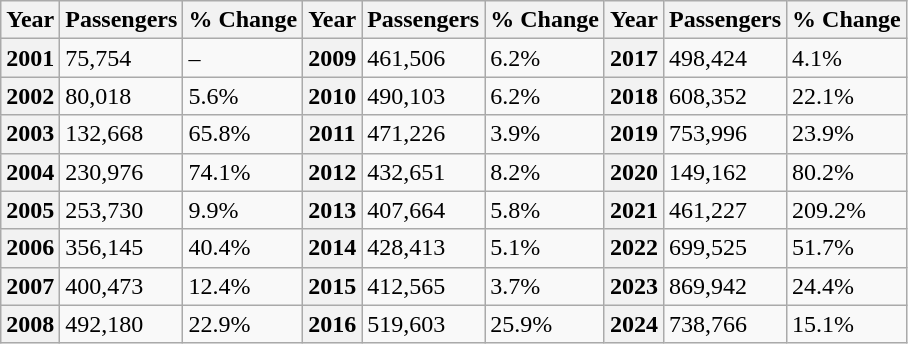<table class="wikitable">
<tr>
<th>Year</th>
<th>Passengers</th>
<th>% Change</th>
<th>Year</th>
<th>Passengers</th>
<th>% Change</th>
<th>Year</th>
<th>Passengers</th>
<th>% Change</th>
</tr>
<tr>
<th>2001</th>
<td>75,754</td>
<td>–</td>
<th>2009</th>
<td>461,506</td>
<td>6.2%</td>
<th>2017</th>
<td>498,424</td>
<td>4.1%</td>
</tr>
<tr>
<th>2002</th>
<td>80,018</td>
<td>5.6%</td>
<th>2010</th>
<td>490,103</td>
<td>6.2%</td>
<th>2018</th>
<td>608,352</td>
<td>22.1%</td>
</tr>
<tr>
<th>2003</th>
<td>132,668</td>
<td>65.8%</td>
<th>2011</th>
<td>471,226</td>
<td>3.9%</td>
<th>2019</th>
<td>753,996</td>
<td>23.9%</td>
</tr>
<tr>
<th>2004</th>
<td>230,976</td>
<td>74.1%</td>
<th>2012</th>
<td>432,651</td>
<td>8.2%</td>
<th>2020</th>
<td>149,162</td>
<td>80.2%</td>
</tr>
<tr>
<th>2005</th>
<td>253,730</td>
<td>9.9%</td>
<th>2013</th>
<td>407,664</td>
<td>5.8%</td>
<th>2021</th>
<td>461,227</td>
<td>209.2%</td>
</tr>
<tr>
<th>2006</th>
<td>356,145</td>
<td>40.4%</td>
<th>2014</th>
<td>428,413</td>
<td>5.1%</td>
<th>2022</th>
<td>699,525</td>
<td>51.7%</td>
</tr>
<tr>
<th>2007</th>
<td>400,473</td>
<td>12.4%</td>
<th>2015</th>
<td>412,565</td>
<td>3.7%</td>
<th>2023</th>
<td>869,942</td>
<td>24.4%</td>
</tr>
<tr>
<th>2008</th>
<td>492,180</td>
<td>22.9%</td>
<th>2016</th>
<td>519,603</td>
<td>25.9%</td>
<th>2024</th>
<td>738,766</td>
<td>15.1%</td>
</tr>
</table>
